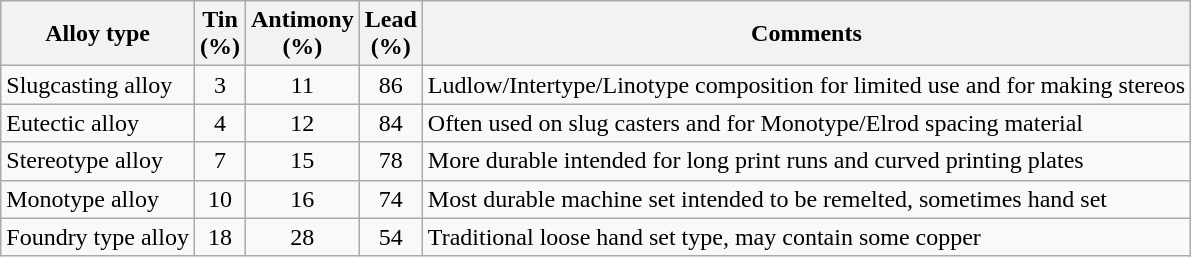<table class="wikitable" style="text-align:center">
<tr>
<th>Alloy type</th>
<th>Tin<br>(%)</th>
<th>Antimony<br>(%)</th>
<th>Lead<br>(%)</th>
<th>Comments</th>
</tr>
<tr>
<td align=left>Slugcasting alloy</td>
<td>3</td>
<td>11</td>
<td>86</td>
<td align=left>Ludlow/Intertype/Linotype composition for limited use and for making stereos</td>
</tr>
<tr>
<td align=left>Eutectic alloy</td>
<td>4</td>
<td>12</td>
<td>84</td>
<td align=left>Often used on slug casters and for Monotype/Elrod spacing material</td>
</tr>
<tr>
<td align=left>Stereotype alloy</td>
<td>7</td>
<td>15</td>
<td>78</td>
<td align=left>More durable intended for long print runs and curved printing plates</td>
</tr>
<tr>
<td align=left>Monotype alloy</td>
<td>10</td>
<td>16</td>
<td>74</td>
<td align=left>Most durable machine set intended to be remelted, sometimes hand set</td>
</tr>
<tr>
<td align=left>Foundry type alloy</td>
<td>18</td>
<td>28</td>
<td>54</td>
<td align=left>Traditional loose hand set type, may contain some copper</td>
</tr>
</table>
